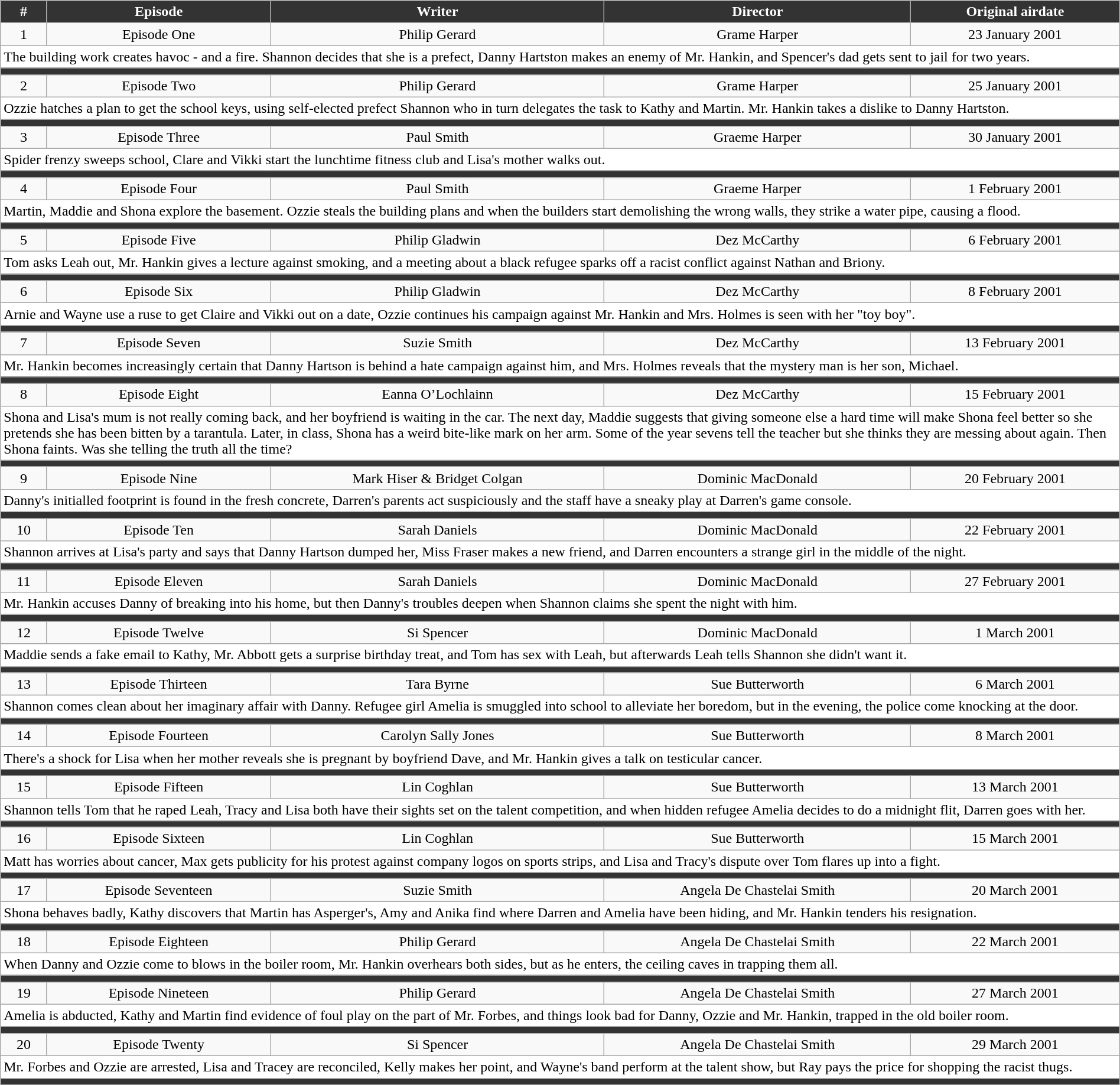<table class="wikitable" style="width:100%;">
<tr>
<th style="background-color: #333333; color:white">#</th>
<th style="background: #333333; color:white">Episode</th>
<th style="background: #333333; color:white">Writer</th>
<th style="background: #333333; color:white">Director</th>
<th style="background: #333333; color:white">Original airdate</th>
</tr>
<tr>
<td align="center">1</td>
<td align="center">Episode One</td>
<td align="center">Philip Gerard</td>
<td align="center">Grame Harper</td>
<td align="center">23 January 2001</td>
</tr>
<tr>
<td style="background:white" colspan="5">The building work creates havoc - and a fire. Shannon decides that she is a prefect, Danny Hartston makes an enemy of Mr. Hankin, and Spencer's dad gets sent to jail for two years.</td>
</tr>
<tr style="background:#333333; height:2px">
<td colspan="5"></td>
</tr>
<tr>
<td align="center">2</td>
<td align="center">Episode Two</td>
<td align="center">Philip Gerard</td>
<td align="center">Grame Harper</td>
<td align="center">25 January 2001</td>
</tr>
<tr>
<td style="background:white" colspan="5">Ozzie hatches a plan to get the school keys, using self-elected prefect Shannon who in turn delegates the task to Kathy and Martin. Mr. Hankin takes a dislike to Danny Hartston.</td>
</tr>
<tr style="background:#333333; height:2px">
<td colspan="5"></td>
</tr>
<tr>
<td align="center">3</td>
<td align="center">Episode Three</td>
<td align="center">Paul Smith</td>
<td align="center">Graeme Harper</td>
<td align="center">30 January 2001</td>
</tr>
<tr>
<td style="background:white" colspan="5">Spider frenzy sweeps school, Clare and Vikki start the lunchtime fitness club and Lisa's mother walks out.</td>
</tr>
<tr style="background:#333333; height:2px">
<td colspan="5"></td>
</tr>
<tr>
<td align="center">4</td>
<td align="center">Episode Four</td>
<td align="center">Paul Smith</td>
<td align="center">Graeme Harper</td>
<td align="center">1 February 2001</td>
</tr>
<tr>
<td style="background:white" colspan="5">Martin, Maddie and Shona explore the basement. Ozzie steals the building plans and when the builders start demolishing the wrong walls, they strike a water pipe, causing a flood.</td>
</tr>
<tr style="background:#333333; height:2px">
<td colspan="5"></td>
</tr>
<tr>
<td align="center">5</td>
<td align="center">Episode Five</td>
<td align="center">Philip Gladwin</td>
<td align="center">Dez McCarthy</td>
<td align="center">6 February 2001</td>
</tr>
<tr>
<td style="background:white" colspan="5">Tom asks Leah out, Mr. Hankin gives a lecture against smoking, and a meeting about a black refugee sparks off a racist conflict against Nathan and Briony.</td>
</tr>
<tr style="background:#333333; height:2px">
<td colspan="5"></td>
</tr>
<tr>
<td align="center">6</td>
<td align="center">Episode Six</td>
<td align="center">Philip Gladwin</td>
<td align="center">Dez McCarthy</td>
<td align="center">8 February 2001</td>
</tr>
<tr>
<td style="background:white" colspan="5">Arnie and Wayne use a ruse to get Claire and Vikki out on a date, Ozzie continues his campaign against Mr. Hankin and Mrs. Holmes is seen with her "toy boy".</td>
</tr>
<tr style="background:#333333; height:2px">
<td colspan="5"></td>
</tr>
<tr>
<td align="center">7</td>
<td align="center">Episode Seven</td>
<td align="center">Suzie Smith</td>
<td align="center">Dez McCarthy</td>
<td align="center">13 February 2001</td>
</tr>
<tr>
<td style="background:white" colspan="5">Mr. Hankin becomes increasingly certain that Danny Hartson is behind a hate campaign against him, and Mrs. Holmes reveals that the mystery man is her son, Michael.</td>
</tr>
<tr style="background:#333333; height:2px">
<td colspan="5"></td>
</tr>
<tr>
<td align="center">8</td>
<td align="center">Episode Eight</td>
<td align="center">Eanna O’Lochlainn</td>
<td align="center">Dez McCarthy</td>
<td align="center">15 February 2001</td>
</tr>
<tr>
<td style="background:white" colspan="5">Shona and Lisa's mum is not really coming back, and her boyfriend is waiting in the car. The next day, Maddie suggests that giving someone else a hard time will make Shona feel better so she pretends she has been bitten by a tarantula. Later, in class, Shona has a weird bite-like mark on her arm. Some of the year sevens tell the teacher but she thinks they are messing about again. Then Shona faints. Was she telling the truth all the time?</td>
</tr>
<tr style="background:#333333; height:2px">
<td colspan="5"></td>
</tr>
<tr>
<td align="center">9</td>
<td align="center">Episode Nine</td>
<td align="center">Mark Hiser & Bridget Colgan</td>
<td align="center">Dominic MacDonald</td>
<td align="center">20 February 2001</td>
</tr>
<tr>
<td style="background:white" colspan="5">Danny's initialled footprint is found in the fresh concrete, Darren's parents act suspiciously and the staff have a sneaky play at Darren's game console.</td>
</tr>
<tr style="background:#333333; height:2px">
<td colspan="5"></td>
</tr>
<tr>
<td align="center">10</td>
<td align="center">Episode Ten</td>
<td align="center">Sarah Daniels</td>
<td align="center">Dominic MacDonald</td>
<td align="center">22 February 2001</td>
</tr>
<tr>
<td style="background:white" colspan="5">Shannon arrives at Lisa's party and says that Danny Hartson dumped her, Miss Fraser makes a new friend, and Darren encounters a strange girl in the middle of the night.</td>
</tr>
<tr style="background:#333333; height:2px">
<td colspan="5"></td>
</tr>
<tr>
<td align="center">11</td>
<td align="center">Episode Eleven</td>
<td align="center">Sarah Daniels</td>
<td align="center">Dominic MacDonald</td>
<td align="center">27 February 2001</td>
</tr>
<tr>
<td style="background:white" colspan="5">Mr. Hankin accuses Danny of breaking into his home, but then Danny's troubles deepen when Shannon claims she spent the night with him.</td>
</tr>
<tr style="background:#333333; height:2px">
<td colspan="5"></td>
</tr>
<tr>
<td align="center">12</td>
<td align="center">Episode Twelve</td>
<td align="center">Si Spencer</td>
<td align="center">Dominic MacDonald</td>
<td align="center">1 March 2001</td>
</tr>
<tr>
<td style="background:white" colspan="5">Maddie sends a fake email to Kathy, Mr. Abbott gets a surprise birthday treat, and Tom has sex with Leah, but afterwards Leah tells Shannon she didn't want it.</td>
</tr>
<tr style="background:#333333; height:2px">
<td colspan="5"></td>
</tr>
<tr>
<td align="center">13</td>
<td align="center">Episode Thirteen</td>
<td align="center">Tara Byrne</td>
<td align="center">Sue Butterworth</td>
<td align="center">6 March 2001</td>
</tr>
<tr>
<td style="background:white" colspan="5">Shannon comes clean about her imaginary affair with Danny. Refugee girl Amelia is smuggled into school to alleviate her boredom, but in the evening, the police come knocking at the door.</td>
</tr>
<tr style="background:#333333; height:2px">
<td colspan="5"></td>
</tr>
<tr>
<td align="center">14</td>
<td align="center">Episode Fourteen</td>
<td align="center">Carolyn Sally Jones</td>
<td align="center">Sue Butterworth</td>
<td align="center">8 March 2001</td>
</tr>
<tr>
<td style="background:white" colspan="5">There's a shock for Lisa when her mother reveals she is pregnant by boyfriend Dave, and Mr. Hankin gives a talk on testicular cancer.</td>
</tr>
<tr style="background:#333333; height:2px">
<td colspan="5"></td>
</tr>
<tr>
<td align="center">15</td>
<td align="center">Episode Fifteen</td>
<td align="center">Lin Coghlan</td>
<td align="center">Sue Butterworth</td>
<td align="center">13 March 2001</td>
</tr>
<tr>
<td style="background:white" colspan="5">Shannon tells Tom that he raped Leah, Tracy and Lisa both have their sights set on the talent competition, and when hidden refugee Amelia decides to do a midnight flit, Darren goes with her.</td>
</tr>
<tr style="background:#333333; height:2px">
<td colspan="5"></td>
</tr>
<tr>
<td align="center">16</td>
<td align="center">Episode Sixteen</td>
<td align="center">Lin Coghlan</td>
<td align="center">Sue Butterworth</td>
<td align="center">15 March 2001</td>
</tr>
<tr>
<td style="background:white" colspan="5">Matt has worries about cancer, Max gets publicity for his protest against company logos on sports strips, and Lisa and Tracy's dispute over Tom flares up into a fight.</td>
</tr>
<tr style="background:#333333; height:2px">
<td colspan="5"></td>
</tr>
<tr>
<td align="center">17</td>
<td align="center">Episode Seventeen</td>
<td align="center">Suzie Smith</td>
<td align="center">Angela De Chastelai Smith</td>
<td align="center">20 March 2001</td>
</tr>
<tr>
<td style="background:white" colspan="5">Shona behaves badly, Kathy discovers that Martin has Asperger's, Amy and Anika find where Darren and Amelia have been hiding, and Mr. Hankin tenders his resignation.</td>
</tr>
<tr style="background:#333333; height:2px">
<td colspan="5"></td>
</tr>
<tr>
<td align="center">18</td>
<td align="center">Episode Eighteen</td>
<td align="center">Philip Gerard</td>
<td align="center">Angela De Chastelai Smith</td>
<td align="center">22 March 2001</td>
</tr>
<tr>
<td style="background:white" colspan="5">When Danny and Ozzie come to blows in the boiler room, Mr. Hankin overhears both sides, but as he enters, the ceiling caves in trapping them all.</td>
</tr>
<tr style="background:#333333; height:2px">
<td colspan="5"></td>
</tr>
<tr>
<td align="center">19</td>
<td align="center">Episode Nineteen</td>
<td align="center">Philip Gerard</td>
<td align="center">Angela De Chastelai Smith</td>
<td align="center">27 March 2001</td>
</tr>
<tr>
<td style="background:white" colspan="5">Amelia is abducted, Kathy and Martin find evidence of foul play on the part of Mr. Forbes, and things look bad for Danny, Ozzie and Mr. Hankin, trapped in the old boiler room.</td>
</tr>
<tr style="background:#333333; height:2px">
<td colspan="5"></td>
</tr>
<tr>
<td align="center">20</td>
<td align="center">Episode Twenty</td>
<td align="center">Si Spencer</td>
<td align="center">Angela De Chastelai Smith</td>
<td align="center">29 March 2001</td>
</tr>
<tr>
<td style="background:white" colspan="5">Mr. Forbes and Ozzie are arrested, Lisa and Tracey are reconciled, Kelly makes her point, and Wayne's band perform at the talent show, but Ray pays the price for shopping the racist thugs.</td>
</tr>
<tr style="background:#333333; height:2px">
<td colspan="5"></td>
</tr>
<tr>
</tr>
</table>
